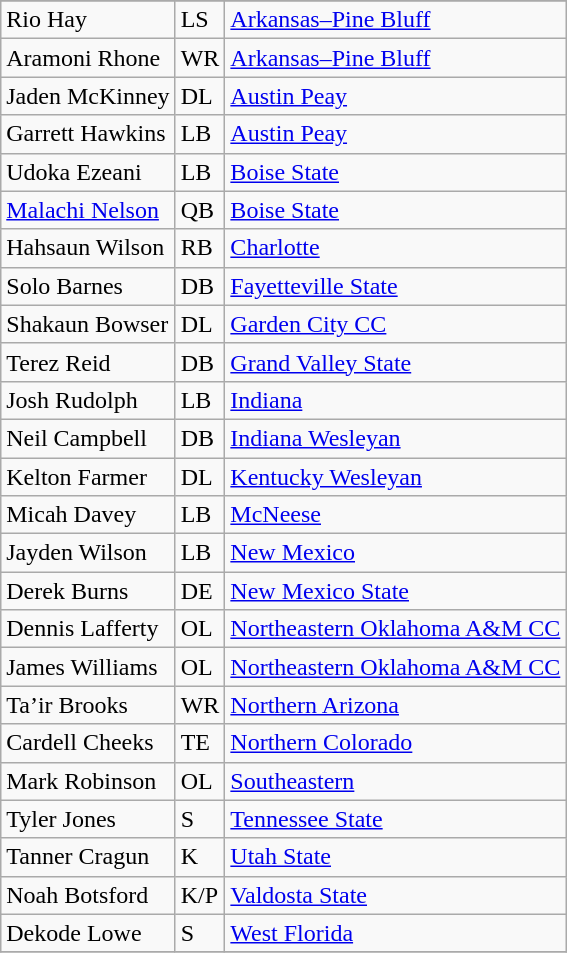<table class="wikitable sortable">
<tr>
</tr>
<tr>
<td>Rio Hay</td>
<td>LS</td>
<td><a href='#'>Arkansas–Pine Bluff</a></td>
</tr>
<tr>
<td>Aramoni Rhone</td>
<td>WR</td>
<td><a href='#'>Arkansas–Pine Bluff</a></td>
</tr>
<tr>
<td>Jaden McKinney</td>
<td>DL</td>
<td><a href='#'>Austin Peay</a></td>
</tr>
<tr>
<td>Garrett Hawkins</td>
<td>LB</td>
<td><a href='#'>Austin Peay</a></td>
</tr>
<tr>
<td>Udoka Ezeani</td>
<td>LB</td>
<td><a href='#'>Boise State</a></td>
</tr>
<tr>
<td><a href='#'>Malachi Nelson</a></td>
<td>QB</td>
<td><a href='#'>Boise State</a></td>
</tr>
<tr>
<td>Hahsaun Wilson</td>
<td>RB</td>
<td><a href='#'>Charlotte</a></td>
</tr>
<tr>
<td>Solo Barnes</td>
<td>DB</td>
<td><a href='#'>Fayetteville State</a></td>
</tr>
<tr>
<td>Shakaun Bowser</td>
<td>DL</td>
<td><a href='#'>Garden City CC</a></td>
</tr>
<tr>
<td>Terez Reid</td>
<td>DB</td>
<td><a href='#'>Grand Valley State</a></td>
</tr>
<tr>
<td>Josh Rudolph</td>
<td>LB</td>
<td><a href='#'>Indiana</a></td>
</tr>
<tr>
<td>Neil Campbell</td>
<td>DB</td>
<td><a href='#'>Indiana Wesleyan</a></td>
</tr>
<tr>
<td>Kelton Farmer</td>
<td>DL</td>
<td><a href='#'>Kentucky Wesleyan</a></td>
</tr>
<tr>
<td>Micah Davey</td>
<td>LB</td>
<td><a href='#'>McNeese</a></td>
</tr>
<tr>
<td>Jayden Wilson</td>
<td>LB</td>
<td><a href='#'>New Mexico</a></td>
</tr>
<tr>
<td>Derek Burns</td>
<td>DE</td>
<td><a href='#'>New Mexico State</a></td>
</tr>
<tr>
<td>Dennis Lafferty</td>
<td>OL</td>
<td><a href='#'>Northeastern Oklahoma A&M CC</a></td>
</tr>
<tr>
<td>James Williams</td>
<td>OL</td>
<td><a href='#'>Northeastern Oklahoma A&M CC</a></td>
</tr>
<tr>
<td>Ta’ir Brooks</td>
<td>WR</td>
<td><a href='#'>Northern Arizona</a></td>
</tr>
<tr>
<td>Cardell Cheeks</td>
<td>TE</td>
<td><a href='#'>Northern Colorado</a></td>
</tr>
<tr>
<td>Mark Robinson</td>
<td>OL</td>
<td><a href='#'>Southeastern</a></td>
</tr>
<tr>
<td>Tyler Jones</td>
<td>S</td>
<td><a href='#'>Tennessee State</a></td>
</tr>
<tr>
<td>Tanner Cragun</td>
<td>K</td>
<td><a href='#'>Utah State</a></td>
</tr>
<tr>
<td>Noah Botsford</td>
<td>K/P</td>
<td><a href='#'>Valdosta State</a></td>
</tr>
<tr>
<td>Dekode Lowe</td>
<td>S</td>
<td><a href='#'>West Florida</a></td>
</tr>
<tr>
</tr>
</table>
